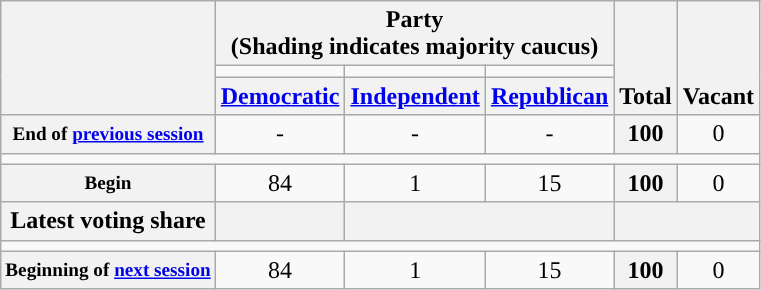<table class=wikitable style="text-align:center">
<tr style="vertical-align:bottom;">
<th rowspan=3></th>
<th colspan=3>Party <div>(Shading indicates majority caucus)</div></th>
<th rowspan=3>Total</th>
<th rowspan=3>Vacant</th>
</tr>
<tr style="height:5px">
<td style="background-color:"></td>
<td style="background-color:"></td>
<td style="background-color:"></td>
</tr>
<tr>
<th><a href='#'>Democratic</a></th>
<th><a href='#'>Independent</a></th>
<th><a href='#'>Republican</a></th>
</tr>
<tr>
<th nowrap style="font-size:80%">End of <a href='#'>previous session</a></th>
<td>-</td>
<td>-</td>
<td>-</td>
<th>100</th>
<td>0</td>
</tr>
<tr>
<td colspan=6></td>
</tr>
<tr>
<th style="font-size:80%">Begin</th>
<td>84</td>
<td>1</td>
<td>15</td>
<th>100</th>
<td>0</td>
</tr>
<tr>
<th>Latest voting share</th>
<th></th>
<th colspan=2></th>
<th colspan=2></th>
</tr>
<tr>
<td colspan=6></td>
</tr>
<tr>
<th style="white-space:nowrap; font-size:80%;">Beginning of <a href='#'>next session</a></th>
<td>84</td>
<td>1</td>
<td>15</td>
<th>100</th>
<td>0</td>
</tr>
</table>
